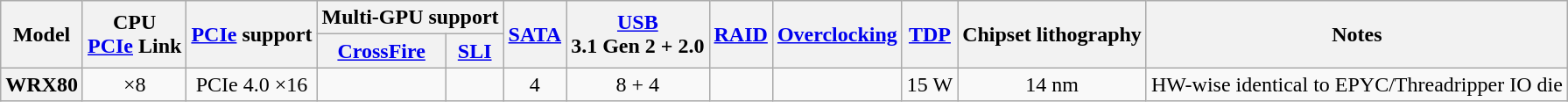<table class="wikitable" style="text-align: center">
<tr>
<th rowspan=2>Model</th>
<th rowspan=2>CPU<br><a href='#'>PCIe</a> Link</th>
<th rowspan="2"><a href='#'>PCIe</a> support</th>
<th colspan="2">Multi-GPU support</th>
<th rowspan=2><a href='#'>SATA</a></th>
<th rowspan=2><a href='#'>USB</a><br>3.1 Gen 2 + 2.0</th>
<th rowspan=2><a href='#'>RAID</a></th>
<th rowspan=2><a href='#'>Overclocking</a></th>
<th rowspan=2><a href='#'>TDP</a></th>
<th rowspan=2>Chipset lithography</th>
<th rowspan=2>Notes</th>
</tr>
<tr>
<th><a href='#'>CrossFire</a></th>
<th><a href='#'>SLI</a></th>
</tr>
<tr>
<th style="text-align: left">WRX80</th>
<td>×8</td>
<td>PCIe 4.0 ×16</td>
<td></td>
<td></td>
<td>4</td>
<td>8 + 4</td>
<td></td>
<td></td>
<td>15 W</td>
<td>14 nm</td>
<td>HW-wise identical to EPYC/Threadripper IO die</td>
</tr>
</table>
